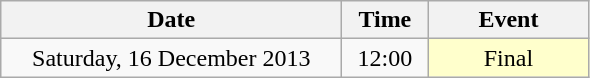<table class = "wikitable" style="text-align:center;">
<tr>
<th width=220>Date</th>
<th width=50>Time</th>
<th width=100>Event</th>
</tr>
<tr>
<td>Saturday, 16 December 2013</td>
<td>12:00</td>
<td bgcolor=ffffcc>Final</td>
</tr>
</table>
